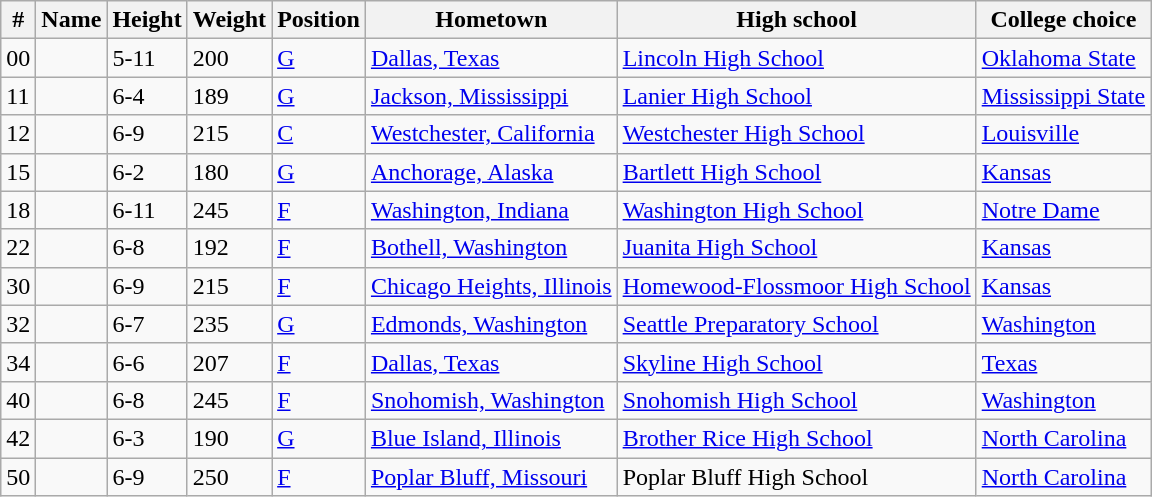<table class="wikitable sortable">
<tr>
<th>#</th>
<th>Name</th>
<th>Height</th>
<th>Weight</th>
<th>Position</th>
<th>Hometown</th>
<th>High school</th>
<th>College choice</th>
</tr>
<tr>
<td>00</td>
<td></td>
<td>5-11</td>
<td>200</td>
<td><a href='#'>G</a></td>
<td><a href='#'>Dallas, Texas</a></td>
<td><a href='#'>Lincoln High School</a></td>
<td><a href='#'>Oklahoma State</a></td>
</tr>
<tr>
<td>11</td>
<td></td>
<td>6-4</td>
<td>189</td>
<td><a href='#'>G</a></td>
<td><a href='#'>Jackson, Mississippi</a></td>
<td><a href='#'>Lanier High School</a></td>
<td><a href='#'>Mississippi State</a></td>
</tr>
<tr>
<td>12</td>
<td></td>
<td>6-9</td>
<td>215</td>
<td><a href='#'>C</a></td>
<td><a href='#'>Westchester, California</a></td>
<td><a href='#'>Westchester High School</a></td>
<td><a href='#'>Louisville</a></td>
</tr>
<tr>
<td>15</td>
<td></td>
<td>6-2</td>
<td>180</td>
<td><a href='#'>G</a></td>
<td><a href='#'>Anchorage, Alaska</a></td>
<td><a href='#'>Bartlett High School</a></td>
<td><a href='#'>Kansas</a></td>
</tr>
<tr>
<td>18</td>
<td></td>
<td>6-11</td>
<td>245</td>
<td><a href='#'>F</a></td>
<td><a href='#'>Washington, Indiana</a></td>
<td><a href='#'>Washington High School</a></td>
<td><a href='#'>Notre Dame</a></td>
</tr>
<tr>
<td>22</td>
<td></td>
<td>6-8</td>
<td>192</td>
<td><a href='#'>F</a></td>
<td><a href='#'>Bothell, Washington</a></td>
<td><a href='#'>Juanita High School</a></td>
<td><a href='#'>Kansas</a></td>
</tr>
<tr>
<td>30</td>
<td></td>
<td>6-9</td>
<td>215</td>
<td><a href='#'>F</a></td>
<td><a href='#'>Chicago Heights, Illinois</a></td>
<td><a href='#'>Homewood-Flossmoor High School</a></td>
<td><a href='#'>Kansas</a></td>
</tr>
<tr>
<td>32</td>
<td></td>
<td>6-7</td>
<td>235</td>
<td><a href='#'>G</a></td>
<td><a href='#'>Edmonds, Washington</a></td>
<td><a href='#'>Seattle Preparatory School</a></td>
<td><a href='#'>Washington</a></td>
</tr>
<tr>
<td>34</td>
<td></td>
<td>6-6</td>
<td>207</td>
<td><a href='#'>F</a></td>
<td><a href='#'>Dallas, Texas</a></td>
<td><a href='#'>Skyline High School</a></td>
<td><a href='#'>Texas</a></td>
</tr>
<tr>
<td>40</td>
<td></td>
<td>6-8</td>
<td>245</td>
<td><a href='#'>F</a></td>
<td><a href='#'>Snohomish, Washington</a></td>
<td><a href='#'>Snohomish High School</a></td>
<td><a href='#'>Washington</a></td>
</tr>
<tr>
<td>42</td>
<td></td>
<td>6-3</td>
<td>190</td>
<td><a href='#'>G</a></td>
<td><a href='#'>Blue Island, Illinois</a></td>
<td><a href='#'>Brother Rice High School</a></td>
<td><a href='#'>North Carolina</a></td>
</tr>
<tr>
<td>50</td>
<td></td>
<td>6-9</td>
<td>250</td>
<td><a href='#'>F</a></td>
<td><a href='#'>Poplar Bluff, Missouri</a></td>
<td>Poplar Bluff High School</td>
<td><a href='#'>North Carolina</a></td>
</tr>
</table>
